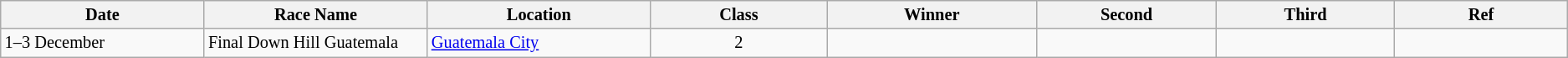<table class="wikitable sortable" style="font-size:85%;">
<tr>
<th style="width:190px;">Date</th>
<th style="width:210px;">Race Name</th>
<th style="width:210px;">Location</th>
<th style="width:170px;">Class</th>
<th width=200px>Winner</th>
<th style="width:170px;">Second</th>
<th style="width:170px;">Third</th>
<th style="width:170px;">Ref</th>
</tr>
<tr>
<td>1–3 December</td>
<td>Final Down Hill Guatemala</td>
<td> <a href='#'>Guatemala City</a></td>
<td align=center>2</td>
<td></td>
<td></td>
<td></td>
<td align=center></td>
</tr>
</table>
